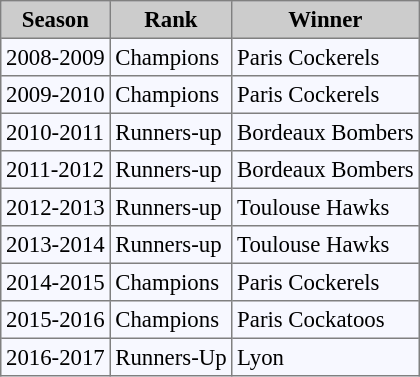<table style="font-size: 95%; border: gray solid 1px; border-collapse: collapse;" bgcolor="#f7f8ff" border="1" cellpadding="3" cellspacing="0">
<tr bgcolor="#CCCCCC">
<th>Season</th>
<th>Rank</th>
<th>Winner</th>
</tr>
<tr>
<td>2008-2009</td>
<td> Champions</td>
<td>Paris Cockerels</td>
</tr>
<tr>
<td>2009-2010</td>
<td> Champions</td>
<td>Paris Cockerels</td>
</tr>
<tr>
<td>2010-2011</td>
<td> Runners-up</td>
<td>Bordeaux Bombers</td>
</tr>
<tr>
<td>2011-2012</td>
<td> Runners-up</td>
<td>Bordeaux Bombers</td>
</tr>
<tr>
<td>2012-2013</td>
<td> Runners-up</td>
<td>Toulouse Hawks</td>
</tr>
<tr>
<td>2013-2014</td>
<td> Runners-up</td>
<td>Toulouse Hawks</td>
</tr>
<tr>
<td>2014-2015</td>
<td> Champions</td>
<td>Paris Cockerels</td>
</tr>
<tr>
<td>2015-2016</td>
<td> Champions</td>
<td>Paris Cockatoos</td>
</tr>
<tr>
<td>2016-2017</td>
<td> Runners-Up</td>
<td>Lyon</td>
</tr>
</table>
